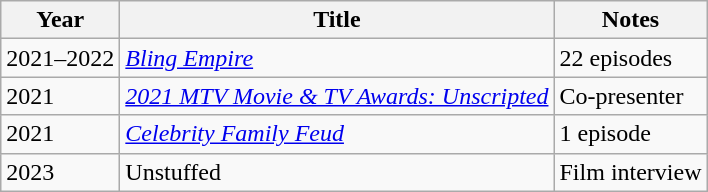<table class="wikitable sortable">
<tr>
<th>Year</th>
<th>Title</th>
<th>Notes</th>
</tr>
<tr>
<td>2021–2022</td>
<td><em><a href='#'>Bling Empire</a></em></td>
<td>22 episodes</td>
</tr>
<tr>
<td>2021</td>
<td><em><a href='#'>2021 MTV Movie & TV Awards: Unscripted</a></em></td>
<td>Co-presenter</td>
</tr>
<tr>
<td>2021</td>
<td><em><a href='#'>Celebrity Family Feud</a></em></td>
<td>1 episode</td>
</tr>
<tr>
<td>2023</td>
<td>Unstuffed</td>
<td>Film interview</td>
</tr>
</table>
